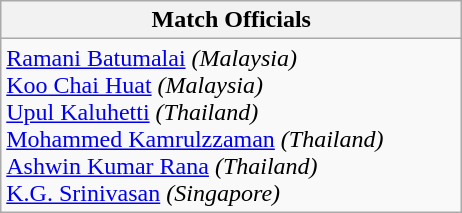<table class="wikitable">
<tr>
<th width=300>Match Officials</th>
</tr>
<tr>
<td><a href='#'>Ramani Batumalai</a> <em>(Malaysia)</em><br><a href='#'>Koo Chai Huat</a> <em>(Malaysia)</em><br><a href='#'>Upul Kaluhetti</a> <em>(Thailand)</em><br><a href='#'>Mohammed Kamrulzzaman</a> <em>(Thailand)</em><br><a href='#'>Ashwin Kumar Rana</a> <em>(Thailand)</em><br><a href='#'>K.G. Srinivasan</a> <em>(Singapore)</em></td>
</tr>
</table>
